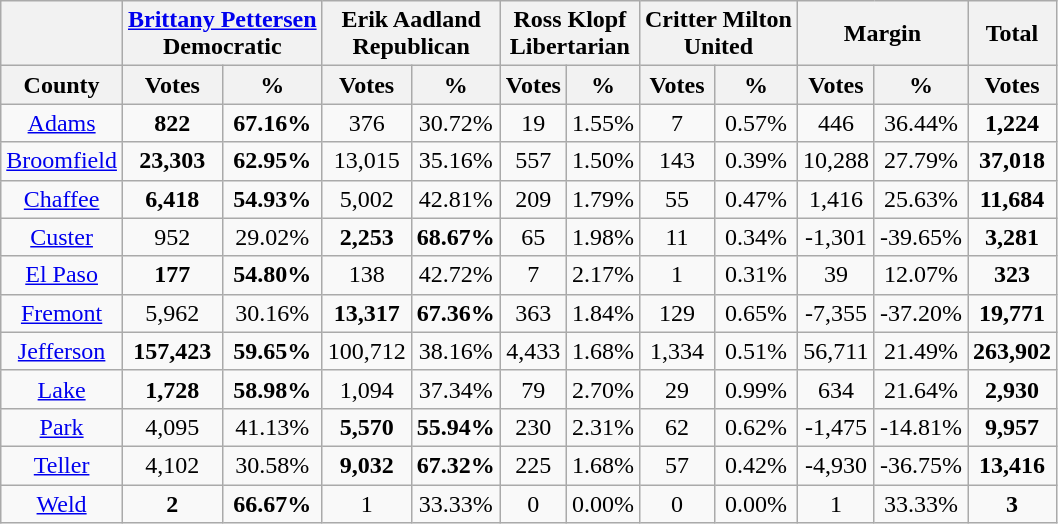<table class="wikitable sortable" style="text-align:center">
<tr>
<th></th>
<th style="text-align:center;" colspan="2"><a href='#'>Brittany Pettersen</a><br>Democratic</th>
<th style="text-align:center;" colspan="2">Erik Aadland<br>Republican</th>
<th style="text-align:center;" colspan="2">Ross Klopf<br>Libertarian</th>
<th style="text-align:center;" colspan="2">Critter Milton<br>United</th>
<th style="text-align:center;" colspan="2">Margin</th>
<th style="text-align:center;">Total</th>
</tr>
<tr>
<th align=center>County</th>
<th style="text-align:center;" data-sort-type="number">Votes</th>
<th style="text-align:center;" data-sort-type="number">%</th>
<th style="text-align:center;" data-sort-type="number">Votes</th>
<th style="text-align:center;" data-sort-type="number">%</th>
<th style="text-align:center;" data-sort-type="number">Votes</th>
<th style="text-align:center;" data-sort-type="number">%</th>
<th style="text-align:center;" data-sort-type="number">Votes</th>
<th style="text-align:center;" data-sort-type="number">%</th>
<th style="text-align:center;" data-sort-type="number">Votes</th>
<th style="text-align:center;" data-sort-type="number">%</th>
<th style="text-align:center;" data-sort-type="number">Votes</th>
</tr>
<tr>
<td align=center><a href='#'>Adams</a></td>
<td><strong>822</strong></td>
<td><strong>67.16%</strong></td>
<td>376</td>
<td>30.72%</td>
<td>19</td>
<td>1.55%</td>
<td>7</td>
<td>0.57%</td>
<td>446</td>
<td>36.44%</td>
<td><strong>1,224</strong></td>
</tr>
<tr>
<td align=center><a href='#'>Broomfield</a></td>
<td><strong>23,303</strong></td>
<td><strong>62.95%</strong></td>
<td>13,015</td>
<td>35.16%</td>
<td>557</td>
<td>1.50%</td>
<td>143</td>
<td>0.39%</td>
<td>10,288</td>
<td>27.79%</td>
<td><strong>37,018</strong></td>
</tr>
<tr>
<td align=center><a href='#'>Chaffee</a></td>
<td><strong>6,418</strong></td>
<td><strong>54.93%</strong></td>
<td>5,002</td>
<td>42.81%</td>
<td>209</td>
<td>1.79%</td>
<td>55</td>
<td>0.47%</td>
<td>1,416</td>
<td>25.63%</td>
<td><strong>11,684</strong></td>
</tr>
<tr>
<td align=center><a href='#'>Custer</a></td>
<td>952</td>
<td>29.02%</td>
<td><strong>2,253</strong></td>
<td><strong>68.67%</strong></td>
<td>65</td>
<td>1.98%</td>
<td>11</td>
<td>0.34%</td>
<td>-1,301</td>
<td>-39.65%</td>
<td><strong>3,281</strong></td>
</tr>
<tr>
<td align=center><a href='#'>El Paso</a></td>
<td><strong>177</strong></td>
<td><strong>54.80%</strong></td>
<td>138</td>
<td>42.72%</td>
<td>7</td>
<td>2.17%</td>
<td>1</td>
<td>0.31%</td>
<td>39</td>
<td>12.07%</td>
<td><strong>323</strong></td>
</tr>
<tr>
<td align=center><a href='#'>Fremont</a></td>
<td>5,962</td>
<td>30.16%</td>
<td><strong>13,317</strong></td>
<td><strong>67.36%</strong></td>
<td>363</td>
<td>1.84%</td>
<td>129</td>
<td>0.65%</td>
<td>-7,355</td>
<td>-37.20%</td>
<td><strong>19,771</strong></td>
</tr>
<tr>
<td align=center><a href='#'>Jefferson</a></td>
<td><strong>157,423</strong></td>
<td><strong>59.65%</strong></td>
<td>100,712</td>
<td>38.16%</td>
<td>4,433</td>
<td>1.68%</td>
<td>1,334</td>
<td>0.51%</td>
<td>56,711</td>
<td>21.49%</td>
<td><strong>263,902</strong></td>
</tr>
<tr>
<td align=center><a href='#'>Lake</a></td>
<td><strong>1,728</strong></td>
<td><strong>58.98%</strong></td>
<td>1,094</td>
<td>37.34%</td>
<td>79</td>
<td>2.70%</td>
<td>29</td>
<td>0.99%</td>
<td>634</td>
<td>21.64%</td>
<td><strong>2,930</strong></td>
</tr>
<tr>
<td align=center><a href='#'>Park</a></td>
<td>4,095</td>
<td>41.13%</td>
<td><strong>5,570</strong></td>
<td><strong>55.94%</strong></td>
<td>230</td>
<td>2.31%</td>
<td>62</td>
<td>0.62%</td>
<td>-1,475</td>
<td>-14.81%</td>
<td><strong>9,957</strong></td>
</tr>
<tr>
<td align=center><a href='#'>Teller</a></td>
<td>4,102</td>
<td>30.58%</td>
<td><strong>9,032</strong></td>
<td><strong>67.32%</strong></td>
<td>225</td>
<td>1.68%</td>
<td>57</td>
<td>0.42%</td>
<td>-4,930</td>
<td>-36.75%</td>
<td><strong>13,416</strong></td>
</tr>
<tr>
<td align=center><a href='#'>Weld</a></td>
<td><strong>2</strong></td>
<td><strong>66.67%</strong></td>
<td>1</td>
<td>33.33%</td>
<td>0</td>
<td>0.00%</td>
<td>0</td>
<td>0.00%</td>
<td>1</td>
<td>33.33%</td>
<td><strong>3</strong></td>
</tr>
</table>
